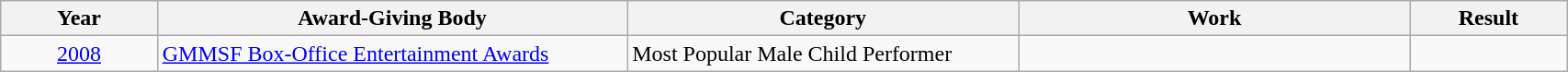<table | width="90%" class="wikitable sortable">
<tr>
<th width="10%">Year</th>
<th width="30%">Award-Giving Body</th>
<th width="25%">Category</th>
<th width="25%">Work</th>
<th width="10%">Result</th>
</tr>
<tr>
<td rowspan="1" align="center"><a href='#'>2008</a></td>
<td rowspan="1" align="left"><a href='#'>GMMSF Box-Office Entertainment Awards</a></td>
<td align="left">Most Popular Male Child Performer</td>
<td align="center"></td>
<td></td>
</tr>
</table>
